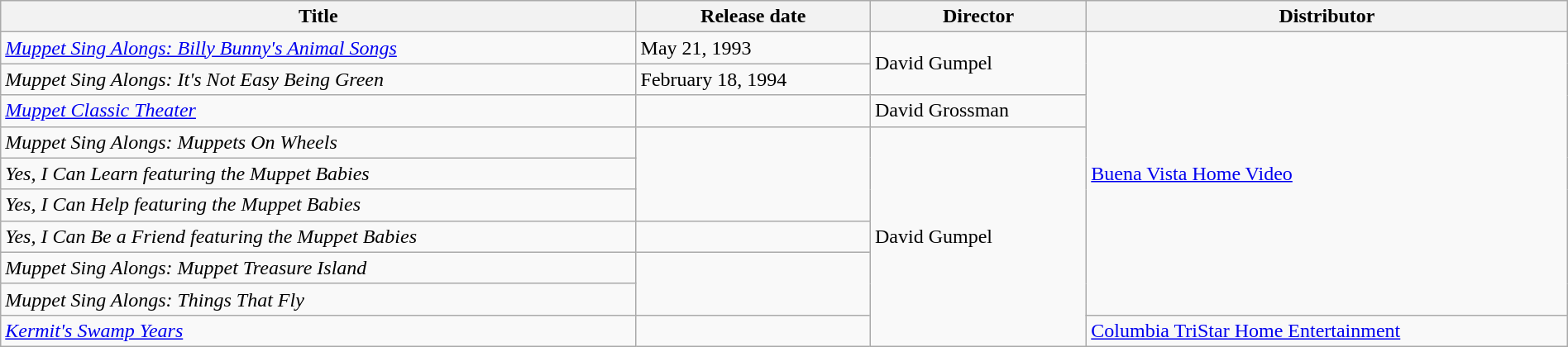<table class="wikitable plainrowheaders"  style="text-align:left; width:100%;">
<tr>
<th>Title</th>
<th>Release date</th>
<th>Director</th>
<th>Distributor</th>
</tr>
<tr>
<td><em><a href='#'>Muppet Sing Alongs: Billy Bunny's Animal Songs</a></em></td>
<td>May 21, 1993</td>
<td rowspan="2">David Gumpel</td>
<td rowspan="9"><a href='#'>Buena Vista Home Video</a></td>
</tr>
<tr>
<td><em>Muppet Sing Alongs: It's Not Easy Being Green</em></td>
<td>February 18, 1994</td>
</tr>
<tr>
<td><em><a href='#'>Muppet Classic Theater</a></em></td>
<td></td>
<td>David Grossman</td>
</tr>
<tr>
<td><em>Muppet Sing Alongs: Muppets On Wheels</em></td>
<td rowspan="3"></td>
<td rowspan="8">David Gumpel</td>
</tr>
<tr>
<td><em>Yes, I Can Learn featuring the Muppet Babies</em></td>
</tr>
<tr>
<td><em>Yes, I Can Help featuring the Muppet Babies</em></td>
</tr>
<tr>
<td><em>Yes, I Can Be a Friend featuring the Muppet Babies</em></td>
<td></td>
</tr>
<tr>
<td><em>Muppet Sing Alongs: Muppet Treasure Island</em></td>
<td rowspan="2"></td>
</tr>
<tr>
<td><em>Muppet Sing Alongs: Things That Fly</em></td>
</tr>
<tr>
<td><em><a href='#'>Kermit's Swamp Years</a></em></td>
<td></td>
<td><a href='#'>Columbia TriStar Home Entertainment</a></td>
</tr>
</table>
